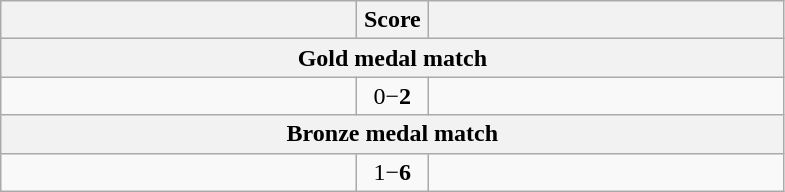<table class="wikitable" style="text-align: left; ">
<tr>
<th align="right" width="230"></th>
<th width="40">Score</th>
<th align="left" width="230"></th>
</tr>
<tr>
<th colspan=3>Gold medal match</th>
</tr>
<tr>
<td></td>
<td align="center">0−<strong>2</strong></td>
<td><strong></strong></td>
</tr>
<tr>
<th colspan=3>Bronze medal match</th>
</tr>
<tr>
<td></td>
<td align="center">1−<strong>6</strong></td>
<td><strong></strong></td>
</tr>
</table>
